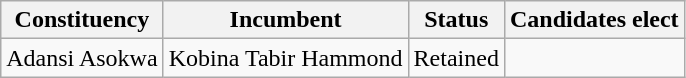<table class="wikitable">
<tr>
<th>Constituency</th>
<th>Incumbent</th>
<th>Status</th>
<th>Candidates elect</th>
</tr>
<tr>
<td>Adansi Asokwa</td>
<td>Kobina Tabir Hammond</td>
<td>Retained</td>
<td></td>
</tr>
</table>
